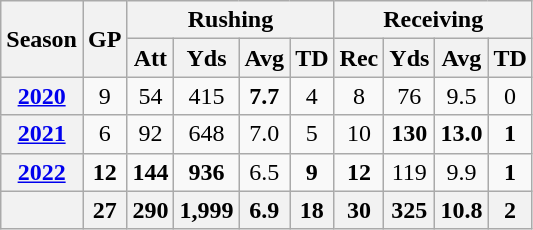<table class="wikitable" style="text-align: center;">
<tr>
<th rowspan="2">Season</th>
<th rowspan="2">GP</th>
<th colspan="4">Rushing</th>
<th colspan="4">Receiving</th>
</tr>
<tr>
<th>Att</th>
<th>Yds</th>
<th>Avg</th>
<th>TD</th>
<th>Rec</th>
<th>Yds</th>
<th>Avg</th>
<th>TD</th>
</tr>
<tr>
<th><a href='#'>2020</a></th>
<td>9</td>
<td>54</td>
<td>415</td>
<td><strong>7.7</strong></td>
<td>4</td>
<td>8</td>
<td>76</td>
<td>9.5</td>
<td>0</td>
</tr>
<tr>
<th><a href='#'>2021</a></th>
<td>6</td>
<td>92</td>
<td>648</td>
<td>7.0</td>
<td>5</td>
<td>10</td>
<td><strong>130</strong></td>
<td><strong>13.0</strong></td>
<td><strong>1</strong></td>
</tr>
<tr>
<th><a href='#'>2022</a></th>
<td><strong>12</strong></td>
<td><strong>144</strong></td>
<td><strong>936</strong></td>
<td>6.5</td>
<td><strong>9</strong></td>
<td><strong>12</strong></td>
<td>119</td>
<td>9.9</td>
<td><strong>1</strong></td>
</tr>
<tr>
<th></th>
<th>27</th>
<th>290</th>
<th>1,999</th>
<th>6.9</th>
<th>18</th>
<th>30</th>
<th>325</th>
<th>10.8</th>
<th>2</th>
</tr>
</table>
